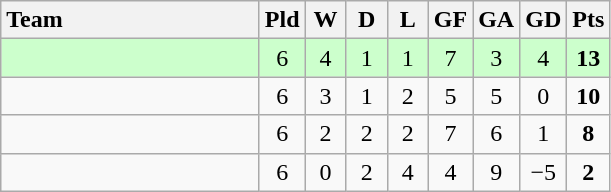<table class="wikitable" style="text-align:center">
<tr>
<th width=165 style="text-align:left">Team</th>
<th width=20>Pld</th>
<th width=20>W</th>
<th width=20>D</th>
<th width=20>L</th>
<th width=20>GF</th>
<th width=20>GA</th>
<th width=20>GD</th>
<th width=20>Pts</th>
</tr>
<tr style="background:#ccffcc">
<td style="text-align:left"></td>
<td>6</td>
<td>4</td>
<td>1</td>
<td>1</td>
<td>7</td>
<td>3</td>
<td>4</td>
<td><strong>13</strong></td>
</tr>
<tr>
<td style="text-align:left"></td>
<td>6</td>
<td>3</td>
<td>1</td>
<td>2</td>
<td>5</td>
<td>5</td>
<td>0</td>
<td><strong>10</strong></td>
</tr>
<tr>
<td style="text-align:left"></td>
<td>6</td>
<td>2</td>
<td>2</td>
<td>2</td>
<td>7</td>
<td>6</td>
<td>1</td>
<td><strong>8</strong></td>
</tr>
<tr>
<td style="text-align:left"></td>
<td>6</td>
<td>0</td>
<td>2</td>
<td>4</td>
<td>4</td>
<td>9</td>
<td>−5</td>
<td><strong>2</strong></td>
</tr>
</table>
